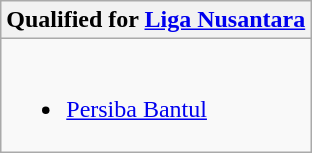<table class="wikitable">
<tr style="vertical-align:top">
<th> Qualified for <a href='#'>Liga Nusantara</a></th>
</tr>
<tr>
<td><br><ul><li><a href='#'>Persiba Bantul</a></li></ul></td>
</tr>
</table>
